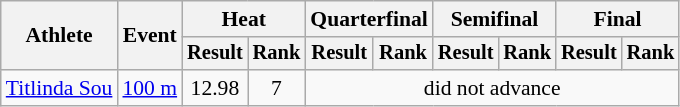<table class=wikitable style="font-size:90%">
<tr>
<th rowspan="2">Athlete</th>
<th rowspan="2">Event</th>
<th colspan="2">Heat</th>
<th colspan="2">Quarterfinal</th>
<th colspan="2">Semifinal</th>
<th colspan="2">Final</th>
</tr>
<tr style="font-size:95%">
<th>Result</th>
<th>Rank</th>
<th>Result</th>
<th>Rank</th>
<th>Result</th>
<th>Rank</th>
<th>Result</th>
<th>Rank</th>
</tr>
<tr align=center>
<td align=left><a href='#'>Titlinda Sou</a></td>
<td align=left><a href='#'>100 m</a></td>
<td>12.98</td>
<td>7</td>
<td colspan=6>did not advance</td>
</tr>
</table>
